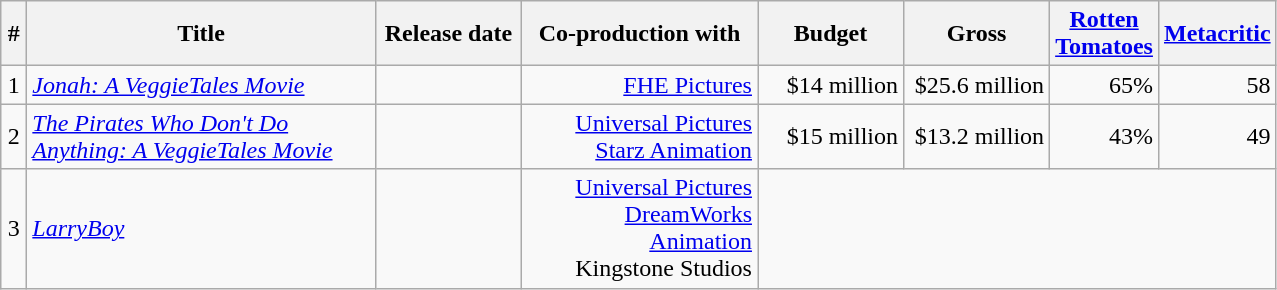<table class="wikitable sortable" style="text-align: right;">
<tr>
<th width=10>#</th>
<th width=225>Title</th>
<th width=90>Release date</th>
<th width=150>Co-production with</th>
<th width=90>Budget</th>
<th width=90>Gross</th>
<th width=50><a href='#'>Rotten Tomatoes</a></th>
<th width=50><a href='#'>Metacritic</a></th>
</tr>
<tr>
<td align="center">1</td>
<td align="left"><em><a href='#'>Jonah: A VeggieTales Movie</a></em></td>
<td></td>
<td><a href='#'>FHE Pictures</a></td>
<td>$14 million</td>
<td>$25.6 million</td>
<td>65%</td>
<td>58</td>
</tr>
<tr>
<td align="center">2</td>
<td align="left"><em><a href='#'>The Pirates Who Don't Do Anything: A VeggieTales Movie</a></em></td>
<td></td>
<td><a href='#'>Universal Pictures</a><br><a href='#'>Starz Animation</a></td>
<td>$15 million</td>
<td>$13.2 million</td>
<td>43%</td>
<td>49</td>
</tr>
<tr>
<td align="center">3</td>
<td align="left"><em><a href='#'>LarryBoy</a></em></td>
<td></td>
<td><a href='#'>Universal Pictures</a><br><a href='#'>DreamWorks Animation</a><br>Kingstone Studios</td>
</tr>
</table>
